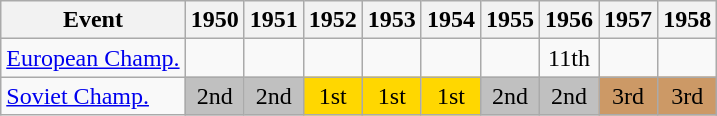<table class="wikitable" style="text-align:center">
<tr>
<th>Event</th>
<th>1950</th>
<th>1951</th>
<th>1952</th>
<th>1953</th>
<th>1954</th>
<th>1955</th>
<th>1956</th>
<th>1957</th>
<th>1958</th>
</tr>
<tr>
<td align=left><a href='#'>European Champ.</a></td>
<td></td>
<td></td>
<td></td>
<td></td>
<td></td>
<td></td>
<td>11th</td>
<td></td>
<td></td>
</tr>
<tr>
<td align=left><a href='#'>Soviet Champ.</a></td>
<td bgcolor=silver>2nd</td>
<td bgcolor=silver>2nd</td>
<td bgcolor=gold>1st</td>
<td bgcolor=gold>1st</td>
<td bgcolor=gold>1st</td>
<td bgcolor=silver>2nd</td>
<td bgcolor=silver>2nd</td>
<td bgcolor=cc9966>3rd</td>
<td bgcolor=cc9966>3rd</td>
</tr>
</table>
